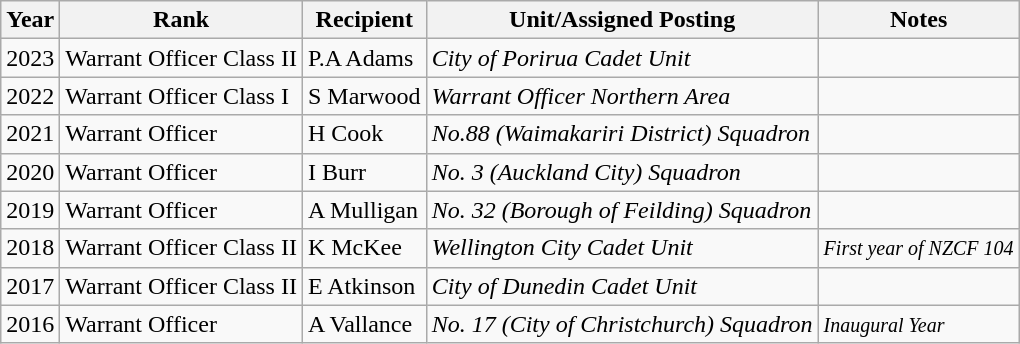<table class="wikitable mw-collapsible">
<tr>
<th>Year</th>
<th>Rank</th>
<th>Recipient</th>
<th>Unit/Assigned Posting</th>
<th>Notes</th>
</tr>
<tr>
<td>2023</td>
<td>Warrant Officer Class II</td>
<td>P.A Adams</td>
<td><em>City of Porirua Cadet Unit</em></td>
<td></td>
</tr>
<tr>
<td>2022</td>
<td>Warrant Officer Class I</td>
<td>S Marwood</td>
<td><em>Warrant Officer Northern Area</em></td>
<td></td>
</tr>
<tr>
<td>2021</td>
<td>Warrant Officer</td>
<td>H Cook</td>
<td><em>No.88 (Waimakariri District) Squadron</em></td>
<td><small></small></td>
</tr>
<tr>
<td>2020</td>
<td>Warrant Officer</td>
<td>I Burr</td>
<td><em>No. 3 (Auckland City) Squadron</em></td>
<td></td>
</tr>
<tr>
<td>2019</td>
<td>Warrant Officer</td>
<td>A Mulligan</td>
<td><em>No. 32 (Borough of Feilding) Squadron</em></td>
<td></td>
</tr>
<tr>
<td>2018</td>
<td>Warrant Officer Class II</td>
<td>K McKee</td>
<td><em>Wellington City Cadet Unit</em></td>
<td><small><em>First year of NZCF 104</em></small></td>
</tr>
<tr>
<td>2017</td>
<td>Warrant Officer Class II</td>
<td>E Atkinson</td>
<td><em>City of Dunedin Cadet Unit</em></td>
<td></td>
</tr>
<tr>
<td>2016</td>
<td>Warrant Officer</td>
<td>A Vallance</td>
<td><em>No. 17 (City of Christchurch) Squadron</em></td>
<td><small><em>Inaugural Year</em></small></td>
</tr>
</table>
